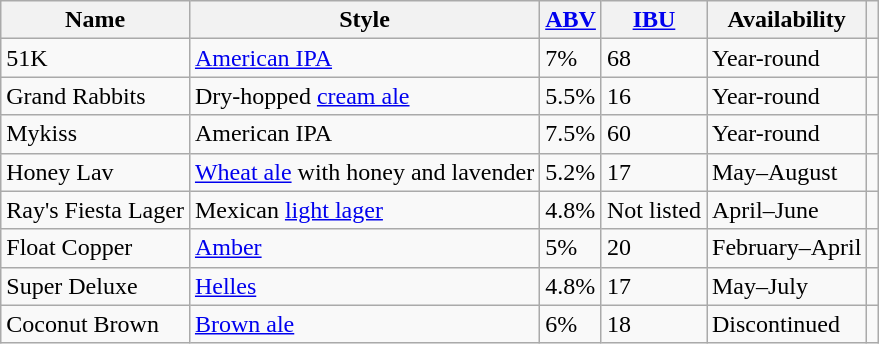<table class="wikitable sortable">
<tr>
<th>Name</th>
<th>Style</th>
<th><a href='#'>ABV</a></th>
<th><a href='#'>IBU</a></th>
<th>Availability</th>
<th class="unsortable"></th>
</tr>
<tr>
<td>51K</td>
<td><a href='#'>American IPA</a></td>
<td>7%</td>
<td>68</td>
<td>Year-round</td>
<td></td>
</tr>
<tr>
<td>Grand Rabbits</td>
<td>Dry-hopped <a href='#'>cream ale</a></td>
<td>5.5%</td>
<td>16</td>
<td>Year-round</td>
<td></td>
</tr>
<tr>
<td>Mykiss</td>
<td>American IPA</td>
<td>7.5%</td>
<td>60</td>
<td>Year-round</td>
<td></td>
</tr>
<tr>
<td>Honey Lav</td>
<td><a href='#'>Wheat ale</a> with honey and lavender</td>
<td>5.2%</td>
<td>17</td>
<td>May–August</td>
<td></td>
</tr>
<tr>
<td>Ray's Fiesta Lager</td>
<td>Mexican <a href='#'>light lager</a></td>
<td>4.8%</td>
<td>Not listed</td>
<td>April–June</td>
<td></td>
</tr>
<tr>
<td>Float Copper</td>
<td><a href='#'>Amber</a></td>
<td>5%</td>
<td>20</td>
<td>February–April</td>
<td></td>
</tr>
<tr>
<td>Super Deluxe</td>
<td><a href='#'>Helles</a></td>
<td>4.8%</td>
<td>17</td>
<td>May–July</td>
<td></td>
</tr>
<tr>
<td>Coconut Brown</td>
<td><a href='#'>Brown ale</a></td>
<td>6%</td>
<td>18</td>
<td>Discontinued</td>
<td></td>
</tr>
</table>
